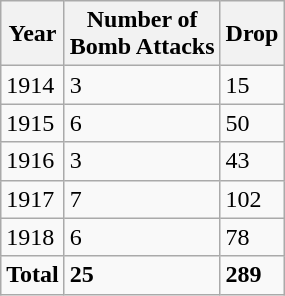<table class="wikitable">
<tr>
<th>Year</th>
<th>Number of<br>Bomb Attacks</th>
<th>Drop</th>
</tr>
<tr>
<td>1914</td>
<td>3</td>
<td>15</td>
</tr>
<tr>
<td>1915</td>
<td>6</td>
<td>50</td>
</tr>
<tr>
<td>1916</td>
<td>3</td>
<td>43</td>
</tr>
<tr>
<td>1917</td>
<td>7</td>
<td>102</td>
</tr>
<tr>
<td>1918</td>
<td>6</td>
<td>78</td>
</tr>
<tr>
<td><strong>Total</strong></td>
<td><strong>25</strong></td>
<td><strong>289</strong></td>
</tr>
</table>
